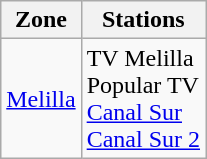<table class="wikitable">
<tr>
<th>Zone</th>
<th>Stations</th>
</tr>
<tr>
<td><a href='#'>Melilla</a></td>
<td>TV Melilla<br>Popular TV<br><a href='#'>Canal Sur</a><br><a href='#'>Canal Sur 2</a></td>
</tr>
</table>
